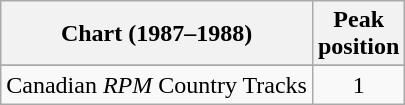<table class="wikitable sortable">
<tr>
<th align="left">Chart (1987–1988)</th>
<th align="center">Peak<br>position</th>
</tr>
<tr>
</tr>
<tr>
<td align="left">Canadian <em>RPM</em> Country Tracks</td>
<td align="center">1</td>
</tr>
</table>
